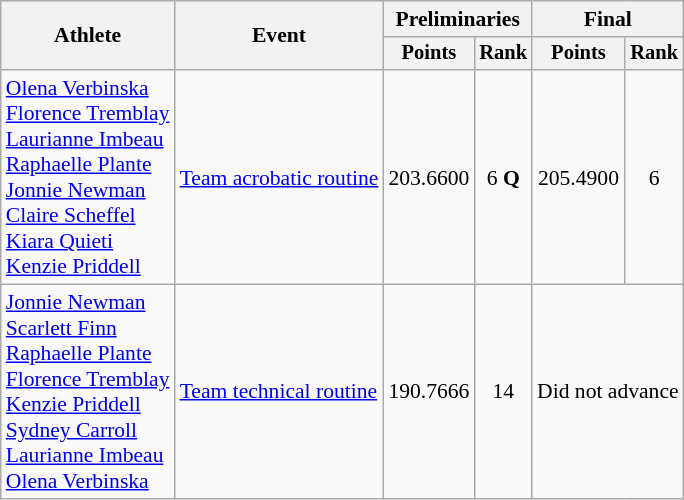<table class="wikitable" style="text-align:center; font-size:90%; ">
<tr>
<th rowspan="2">Athlete</th>
<th rowspan="2">Event</th>
<th colspan="2">Preliminaries</th>
<th colspan="2">Final</th>
</tr>
<tr style="font-size:95%">
<th>Points</th>
<th>Rank</th>
<th>Points</th>
<th>Rank</th>
</tr>
<tr>
<td align=left><a href='#'>Olena Verbinska</a><br> <a href='#'>Florence Tremblay</a><br> <a href='#'>Laurianne Imbeau</a><br> <a href='#'>Raphaelle Plante</a><br> <a href='#'>Jonnie Newman</a><br> <a href='#'>Claire Scheffel</a><br> <a href='#'>Kiara Quieti</a><br> <a href='#'>Kenzie Priddell</a></td>
<td align=left><a href='#'>Team acrobatic routine</a></td>
<td>203.6600</td>
<td>6 <strong>Q</strong></td>
<td>205.4900</td>
<td>6</td>
</tr>
<tr>
<td align=left><a href='#'>Jonnie Newman</a><br> <a href='#'>Scarlett Finn</a><br> <a href='#'>Raphaelle Plante</a><br> <a href='#'>Florence Tremblay</a><br> <a href='#'>Kenzie Priddell</a><br> <a href='#'>Sydney Carroll</a><br> <a href='#'>Laurianne Imbeau</a><br> <a href='#'>Olena Verbinska</a></td>
<td align=left><a href='#'>Team technical routine</a></td>
<td>190.7666</td>
<td>14</td>
<td colspan=2>Did not advance</td>
</tr>
</table>
